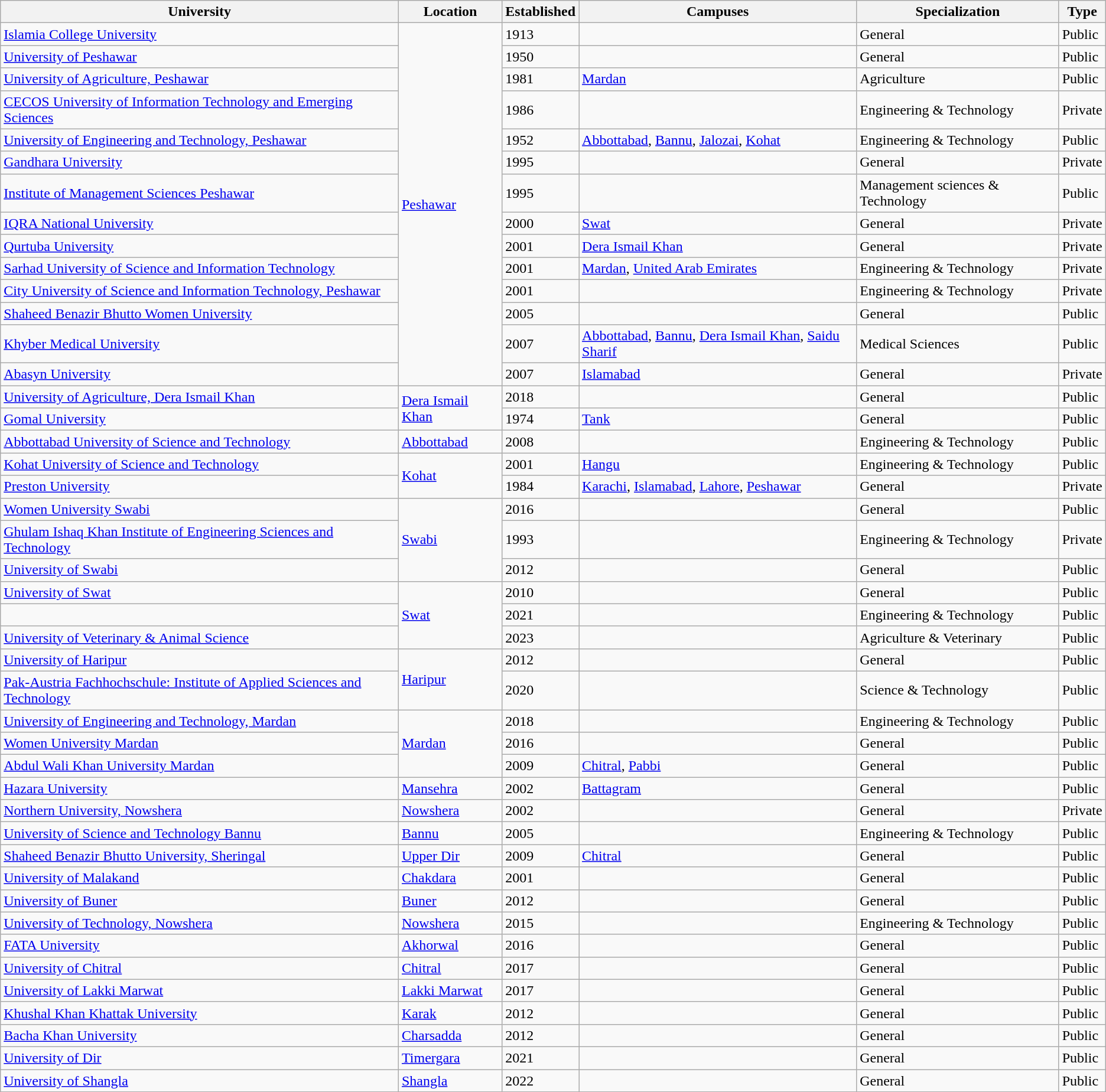<table class="wikitable sortable static-row-numbers static-row-header-hash">
<tr>
<th>University</th>
<th>Location</th>
<th>Established</th>
<th>Campuses</th>
<th>Specialization</th>
<th>Type</th>
</tr>
<tr>
<td><a href='#'>Islamia College University</a></td>
<td rowspan="14"><a href='#'>Peshawar</a></td>
<td>1913</td>
<td></td>
<td>General</td>
<td>Public</td>
</tr>
<tr>
<td><a href='#'>University of Peshawar</a></td>
<td>1950</td>
<td></td>
<td>General</td>
<td>Public</td>
</tr>
<tr>
<td><a href='#'>University of Agriculture, Peshawar</a></td>
<td>1981</td>
<td><a href='#'>Mardan</a></td>
<td>Agriculture</td>
<td>Public</td>
</tr>
<tr>
<td><a href='#'>CECOS University of Information Technology and Emerging Sciences</a></td>
<td>1986</td>
<td></td>
<td>Engineering & Technology</td>
<td>Private</td>
</tr>
<tr>
<td><a href='#'>University of Engineering and Technology, Peshawar</a></td>
<td>1952</td>
<td><a href='#'>Abbottabad</a>, <a href='#'>Bannu</a>, <a href='#'>Jalozai</a>, <a href='#'>Kohat</a></td>
<td>Engineering & Technology</td>
<td>Public</td>
</tr>
<tr>
<td><a href='#'>Gandhara University</a></td>
<td>1995</td>
<td></td>
<td>General</td>
<td>Private</td>
</tr>
<tr>
<td><a href='#'>Institute of Management Sciences Peshawar</a></td>
<td>1995</td>
<td></td>
<td>Management sciences & Technology</td>
<td>Public</td>
</tr>
<tr>
<td><a href='#'>IQRA National University</a></td>
<td>2000</td>
<td><a href='#'>Swat</a></td>
<td>General</td>
<td>Private</td>
</tr>
<tr>
<td><a href='#'>Qurtuba University</a></td>
<td>2001</td>
<td><a href='#'>Dera Ismail Khan</a></td>
<td>General</td>
<td>Private</td>
</tr>
<tr>
<td><a href='#'>Sarhad University of Science and Information Technology</a></td>
<td>2001</td>
<td><a href='#'>Mardan</a>, <a href='#'>United Arab Emirates</a></td>
<td>Engineering & Technology</td>
<td>Private</td>
</tr>
<tr>
<td><a href='#'>City University of Science and Information Technology, Peshawar</a></td>
<td>2001</td>
<td></td>
<td>Engineering & Technology</td>
<td>Private</td>
</tr>
<tr>
<td><a href='#'>Shaheed Benazir Bhutto Women University</a></td>
<td>2005</td>
<td></td>
<td>General</td>
<td>Public</td>
</tr>
<tr>
<td><a href='#'>Khyber Medical University</a></td>
<td>2007</td>
<td><a href='#'>Abbottabad</a>, <a href='#'>Bannu</a>, <a href='#'>Dera Ismail Khan</a>, <a href='#'>Saidu Sharif</a></td>
<td>Medical Sciences</td>
<td>Public</td>
</tr>
<tr>
<td><a href='#'>Abasyn University</a></td>
<td>2007</td>
<td><a href='#'>Islamabad</a></td>
<td>General</td>
<td>Private</td>
</tr>
<tr>
<td><a href='#'>University of Agriculture, Dera Ismail Khan</a></td>
<td rowspan="2"><a href='#'>Dera Ismail Khan</a></td>
<td>2018</td>
<td></td>
<td>General</td>
<td>Public</td>
</tr>
<tr>
<td><a href='#'>Gomal University</a></td>
<td>1974</td>
<td><a href='#'>Tank</a></td>
<td>General</td>
<td>Public</td>
</tr>
<tr>
<td><a href='#'>Abbottabad University of Science and Technology</a></td>
<td><a href='#'>Abbottabad</a></td>
<td>2008</td>
<td></td>
<td>Engineering & Technology</td>
<td>Public</td>
</tr>
<tr>
<td><a href='#'>Kohat University of Science and Technology</a></td>
<td rowspan="2"><a href='#'>Kohat</a></td>
<td>2001</td>
<td><a href='#'>Hangu</a></td>
<td>Engineering & Technology</td>
<td>Public</td>
</tr>
<tr>
<td><a href='#'>Preston University</a></td>
<td>1984</td>
<td><a href='#'>Karachi</a>, <a href='#'>Islamabad</a>, <a href='#'>Lahore</a>, <a href='#'>Peshawar</a></td>
<td>General</td>
<td>Private</td>
</tr>
<tr>
<td><a href='#'>Women University Swabi</a></td>
<td rowspan="3"><a href='#'>Swabi</a></td>
<td>2016</td>
<td></td>
<td>General</td>
<td>Public</td>
</tr>
<tr>
<td><a href='#'>Ghulam Ishaq Khan Institute of Engineering Sciences and Technology</a></td>
<td>1993</td>
<td></td>
<td>Engineering & Technology</td>
<td>Private</td>
</tr>
<tr>
<td><a href='#'>University of Swabi</a></td>
<td>2012</td>
<td></td>
<td>General</td>
<td>Public</td>
</tr>
<tr>
<td><a href='#'>University of Swat</a></td>
<td rowspan="3"><a href='#'>Swat</a></td>
<td>2010</td>
<td></td>
<td>General</td>
<td>Public</td>
</tr>
<tr>
<td></td>
<td>2021</td>
<td></td>
<td>Engineering & Technology</td>
<td>Public</td>
</tr>
<tr>
<td><a href='#'>University of Veterinary & Animal Science</a></td>
<td>2023</td>
<td></td>
<td>Agriculture & Veterinary</td>
<td>Public</td>
</tr>
<tr>
<td><a href='#'>University of Haripur</a></td>
<td rowspan="2"><a href='#'>Haripur</a></td>
<td>2012</td>
<td></td>
<td>General</td>
<td>Public</td>
</tr>
<tr>
<td><a href='#'>Pak-Austria Fachhochschule: Institute of Applied Sciences and Technology</a></td>
<td>2020</td>
<td></td>
<td>Science & Technology</td>
<td>Public</td>
</tr>
<tr>
<td><a href='#'>University of Engineering and Technology, Mardan</a></td>
<td rowspan="3"><a href='#'>Mardan</a></td>
<td>2018</td>
<td></td>
<td>Engineering & Technology</td>
<td>Public</td>
</tr>
<tr>
<td><a href='#'>Women University Mardan</a></td>
<td>2016</td>
<td></td>
<td>General</td>
<td>Public</td>
</tr>
<tr>
<td><a href='#'>Abdul Wali Khan University Mardan</a></td>
<td>2009</td>
<td><a href='#'>Chitral</a>, <a href='#'>Pabbi</a></td>
<td>General</td>
<td>Public</td>
</tr>
<tr>
<td><a href='#'>Hazara University</a></td>
<td><a href='#'>Mansehra</a></td>
<td>2002</td>
<td><a href='#'>Battagram</a></td>
<td>General</td>
<td>Public</td>
</tr>
<tr>
<td><a href='#'>Northern University, Nowshera</a></td>
<td><a href='#'>Nowshera</a></td>
<td>2002</td>
<td></td>
<td>General</td>
<td>Private</td>
</tr>
<tr>
<td><a href='#'>University of Science and Technology Bannu</a></td>
<td><a href='#'>Bannu</a></td>
<td>2005</td>
<td></td>
<td>Engineering & Technology</td>
<td>Public</td>
</tr>
<tr>
<td><a href='#'>Shaheed Benazir Bhutto University, Sheringal</a></td>
<td><a href='#'>Upper Dir</a></td>
<td>2009</td>
<td><a href='#'>Chitral</a></td>
<td>General</td>
<td>Public</td>
</tr>
<tr>
<td><a href='#'>University of Malakand</a></td>
<td><a href='#'>Chakdara</a></td>
<td>2001</td>
<td></td>
<td>General</td>
<td>Public</td>
</tr>
<tr>
<td><a href='#'>University of Buner</a></td>
<td><a href='#'>Buner</a></td>
<td>2012</td>
<td></td>
<td>General</td>
<td>Public</td>
</tr>
<tr>
<td><a href='#'>University of Technology, Nowshera</a></td>
<td><a href='#'>Nowshera</a></td>
<td>2015</td>
<td></td>
<td>Engineering & Technology</td>
<td>Public</td>
</tr>
<tr>
<td><a href='#'>FATA University</a></td>
<td><a href='#'>Akhorwal</a></td>
<td>2016</td>
<td></td>
<td>General</td>
<td>Public</td>
</tr>
<tr>
<td><a href='#'>University of Chitral</a></td>
<td><a href='#'>Chitral</a></td>
<td>2017</td>
<td></td>
<td>General</td>
<td>Public</td>
</tr>
<tr>
<td><a href='#'>University of Lakki Marwat</a></td>
<td><a href='#'>Lakki Marwat</a></td>
<td>2017</td>
<td></td>
<td>General</td>
<td>Public</td>
</tr>
<tr>
<td><a href='#'>Khushal Khan Khattak University</a></td>
<td><a href='#'>Karak</a></td>
<td>2012</td>
<td></td>
<td>General</td>
<td>Public</td>
</tr>
<tr>
<td><a href='#'>Bacha Khan University</a></td>
<td><a href='#'>Charsadda</a></td>
<td>2012</td>
<td></td>
<td>General</td>
<td>Public</td>
</tr>
<tr>
<td><a href='#'>University of Dir</a></td>
<td><a href='#'>Timergara</a></td>
<td>2021</td>
<td></td>
<td>General</td>
<td>Public</td>
</tr>
<tr>
<td><a href='#'>University of Shangla</a></td>
<td><a href='#'>Shangla</a></td>
<td>2022</td>
<td></td>
<td>General</td>
<td>Public</td>
</tr>
</table>
